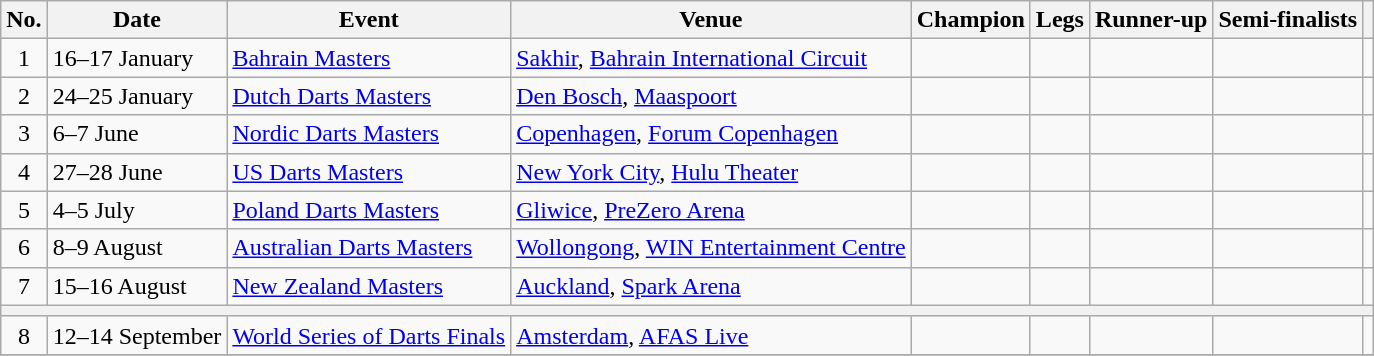<table class="wikitable">
<tr>
<th>No.</th>
<th>Date</th>
<th>Event</th>
<th>Venue</th>
<th>Champion</th>
<th>Legs</th>
<th>Runner-up</th>
<th>Semi-finalists</th>
<th></th>
</tr>
<tr>
<td align="center">1</td>
<td align="left">16–17 January</td>
<td><a href='#'>Bahrain Masters</a></td>
<td> <a href='#'>Sakhir</a>, <a href='#'>Bahrain International Circuit</a></td>
<td align="right"></td>
<td></td>
<td></td>
<td> <br> </td>
<td align="center"></td>
</tr>
<tr>
<td align="center">2</td>
<td align="left">24–25 January</td>
<td><a href='#'>Dutch Darts Masters</a></td>
<td> <a href='#'>Den Bosch</a>, <a href='#'>Maaspoort</a></td>
<td align="right"></td>
<td></td>
<td></td>
<td> <br> </td>
<td align="center"></td>
</tr>
<tr>
<td align="center">3</td>
<td align="left">6–7 June</td>
<td><a href='#'>Nordic Darts Masters</a></td>
<td> <a href='#'>Copenhagen</a>, <a href='#'>Forum Copenhagen</a></td>
<td align="right"></td>
<td></td>
<td></td>
<td> <br> </td>
<td align="center"></td>
</tr>
<tr>
<td align="center">4</td>
<td align="left">27–28 June</td>
<td><a href='#'>US Darts Masters</a></td>
<td> <a href='#'>New York City</a>, <a href='#'>Hulu Theater</a></td>
<td align="right"></td>
<td></td>
<td></td>
<td> <br> </td>
<td align="center"></td>
</tr>
<tr>
<td align="center">5</td>
<td align="left">4–5 July</td>
<td><a href='#'>Poland Darts Masters</a></td>
<td> <a href='#'>Gliwice</a>, <a href='#'>PreZero Arena</a></td>
<td align="right"></td>
<td></td>
<td></td>
<td> <br> </td>
<td align="center"></td>
</tr>
<tr>
<td align="center">6</td>
<td align="left">8–9 August</td>
<td><a href='#'>Australian Darts Masters</a></td>
<td> <a href='#'>Wollongong</a>, <a href='#'>WIN Entertainment Centre</a></td>
<td align="right"></td>
<td></td>
<td></td>
<td> <br> </td>
<td align="center"></td>
</tr>
<tr>
<td align="center">7</td>
<td align="left">15–16 August</td>
<td><a href='#'>New Zealand Masters</a></td>
<td> <a href='#'>Auckland</a>, <a href='#'>Spark Arena</a></td>
<td align="right"></td>
<td></td>
<td></td>
<td> <br> </td>
<td align="center"></td>
</tr>
<tr>
<th colspan="9"></th>
</tr>
<tr>
<td align="center">8</td>
<td align="left">12–14 September</td>
<td><a href='#'>World Series of Darts Finals</a></td>
<td> <a href='#'>Amsterdam</a>, <a href='#'>AFAS Live</a></td>
<td align="right"></td>
<td></td>
<td></td>
<td> <br> </td>
<td align="center"></td>
</tr>
<tr>
</tr>
</table>
